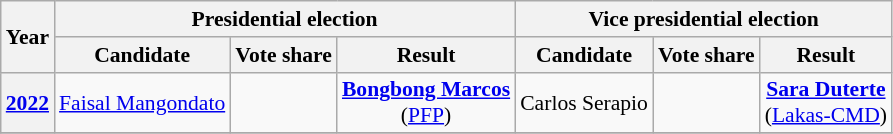<table class="wikitable" style="text-align:center; font-size:90%">
<tr>
<th rowspan=2>Year</th>
<th colspan=3>Presidential election</th>
<th colspan=3>Vice presidential election</th>
</tr>
<tr>
<th>Candidate</th>
<th>Vote share</th>
<th>Result</th>
<th>Candidate</th>
<th>Vote share</th>
<th>Result</th>
</tr>
<tr>
<th><a href='#'>2022</a></th>
<td><a href='#'>Faisal Mangondato</a></td>
<td></td>
<td><strong><a href='#'>Bongbong Marcos</a></strong><br>(<a href='#'>PFP</a>)</td>
<td>Carlos Serapio</td>
<td></td>
<td><strong><a href='#'>Sara Duterte</a></strong><br>(<a href='#'>Lakas-CMD</a>)</td>
</tr>
<tr>
</tr>
</table>
